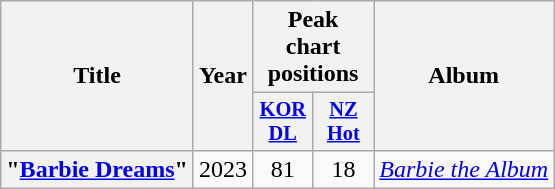<table class="wikitable plainrowheaders" style="text-align:center">
<tr>
<th scope="col" rowspan="2">Title</th>
<th scope="col" rowspan="2">Year</th>
<th scope="col" colspan="2">Peak chart positions</th>
<th scope="col" rowspan="2">Album</th>
</tr>
<tr>
<th scope="col" style="font-size:85%; width:2.5em"><a href='#'>KOR<br>DL</a><br></th>
<th scope="col" style="font-size:85%; width:2.5em"><a href='#'>NZ<br>Hot</a><br></th>
</tr>
<tr>
<th scope="row">"<a href='#'>Barbie Dreams</a>"<br></th>
<td>2023</td>
<td>81</td>
<td>18</td>
<td><em><a href='#'>Barbie the Album</a></em></td>
</tr>
</table>
